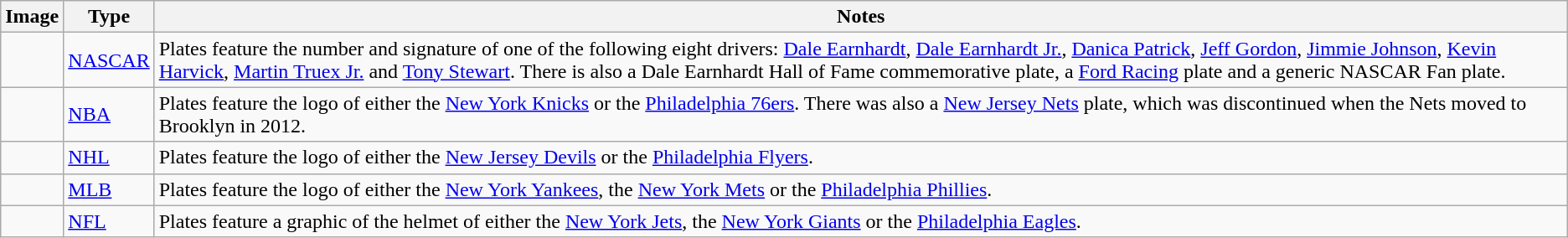<table class="wikitable">
<tr>
<th>Image</th>
<th>Type</th>
<th>Notes</th>
</tr>
<tr>
<td></td>
<td><a href='#'>NASCAR</a></td>
<td>Plates feature the number and signature of one of the following eight drivers: <a href='#'>Dale Earnhardt</a>, <a href='#'>Dale Earnhardt Jr.</a>, <a href='#'>Danica Patrick</a>, <a href='#'>Jeff Gordon</a>, <a href='#'>Jimmie Johnson</a>, <a href='#'>Kevin Harvick</a>, <a href='#'>Martin Truex Jr.</a> and <a href='#'>Tony Stewart</a>. There is also a Dale Earnhardt Hall of Fame commemorative plate, a <a href='#'>Ford Racing</a> plate and a generic NASCAR Fan plate.</td>
</tr>
<tr>
<td></td>
<td><a href='#'>NBA</a></td>
<td>Plates feature the logo of either the <a href='#'>New York Knicks</a> or the <a href='#'>Philadelphia 76ers</a>. There was also a <a href='#'>New Jersey Nets</a> plate, which was discontinued when the Nets moved to Brooklyn in 2012.</td>
</tr>
<tr>
<td></td>
<td><a href='#'>NHL</a></td>
<td>Plates feature the logo of either the <a href='#'>New Jersey Devils</a> or the <a href='#'>Philadelphia Flyers</a>.</td>
</tr>
<tr>
<td></td>
<td><a href='#'>MLB</a></td>
<td>Plates feature the logo of either the <a href='#'>New York Yankees</a>, the <a href='#'>New York Mets</a> or the <a href='#'>Philadelphia Phillies</a>.</td>
</tr>
<tr>
<td></td>
<td><a href='#'>NFL</a></td>
<td>Plates feature a graphic of the helmet of either the <a href='#'>New York Jets</a>, the <a href='#'>New York Giants</a> or the <a href='#'>Philadelphia Eagles</a>.</td>
</tr>
</table>
